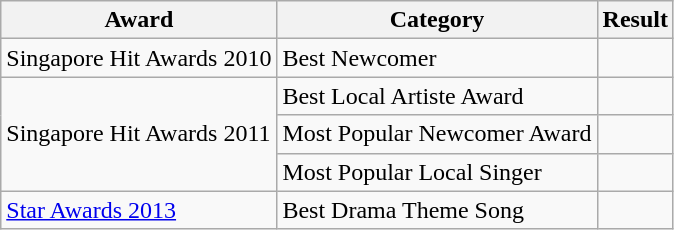<table class="wikitable sortable">
<tr>
<th>Award</th>
<th>Category</th>
<th>Result</th>
</tr>
<tr>
<td>Singapore Hit Awards 2010</td>
<td>Best Newcomer</td>
<td></td>
</tr>
<tr>
<td rowspan="3">Singapore Hit Awards 2011</td>
<td>Best Local Artiste Award</td>
<td></td>
</tr>
<tr>
<td>Most Popular Newcomer Award</td>
<td></td>
</tr>
<tr>
<td>Most Popular Local Singer</td>
<td></td>
</tr>
<tr>
<td><a href='#'>Star Awards 2013</a></td>
<td>Best Drama Theme Song</td>
<td></td>
</tr>
</table>
